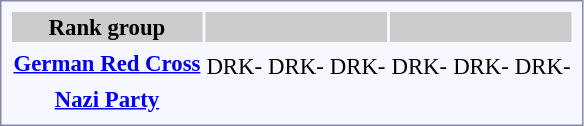<table style="border:1px solid #8888aa; background-color:#f7f8ff; padding:5px; font-size:95%; margin: 0px 12px 12px 0px; text-align:center;">
<tr bgcolor="#CCCCCC">
<th>Rank group</th>
<th colspan=3></th>
<th colspan=3></th>
</tr>
<tr>
<th rowspan=2> <a href='#'>German Red Cross</a></th>
<td></td>
<td></td>
<td></td>
<td></td>
<td></td>
<td></td>
</tr>
<tr style="text-align:center;">
<td>DRK-</td>
<td>DRK-</td>
<td>DRK-</td>
<td>DRK-</td>
<td>DRK-</td>
<td>DRK-</td>
</tr>
<tr>
<th rowspan=2> <a href='#'>Nazi Party</a></th>
<td colspan=2 rowspan=2></td>
<td></td>
<td colspan=2 rowspan=2></td>
<td></td>
</tr>
<tr>
<td></td>
<td></td>
</tr>
</table>
